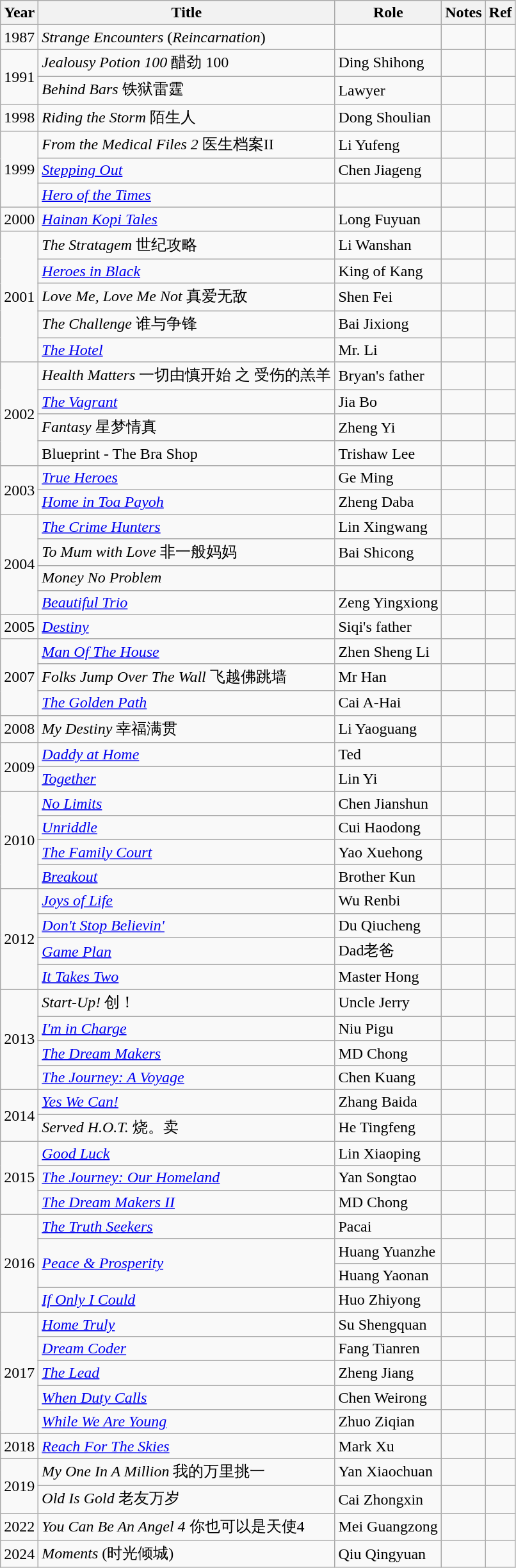<table class="wikitable">
<tr>
<th>Year</th>
<th>Title</th>
<th>Role</th>
<th>Notes</th>
<th>Ref</th>
</tr>
<tr>
<td>1987</td>
<td><em>Strange Encounters</em> (<em>Reincarnation</em>)</td>
<td></td>
<td></td>
<td></td>
</tr>
<tr>
<td rowspan="2">1991</td>
<td><em>Jealousy Potion 100</em> 醋劲 100</td>
<td>Ding Shihong</td>
<td></td>
<td></td>
</tr>
<tr>
<td><em>Behind Bars</em> 铁狱雷霆</td>
<td>Lawyer</td>
<td></td>
<td></td>
</tr>
<tr>
<td>1998</td>
<td><em>Riding the Storm</em> 陌生人</td>
<td>Dong Shoulian</td>
<td></td>
<td></td>
</tr>
<tr>
<td rowspan="3">1999</td>
<td><em>From the Medical Files 2</em> 医生档案II</td>
<td>Li Yufeng</td>
<td></td>
<td></td>
</tr>
<tr>
<td><a href='#'><em>Stepping Out</em></a></td>
<td>Chen Jiageng</td>
<td></td>
<td></td>
</tr>
<tr>
<td><em><a href='#'>Hero of the Times</a></em></td>
<td></td>
<td></td>
<td></td>
</tr>
<tr>
<td>2000</td>
<td><em><a href='#'>Hainan Kopi Tales</a></em></td>
<td>Long Fuyuan</td>
<td></td>
<td></td>
</tr>
<tr>
<td rowspan="5">2001</td>
<td><em>The Stratagem</em> 世纪攻略</td>
<td>Li Wanshan</td>
<td></td>
<td></td>
</tr>
<tr>
<td><em><a href='#'>Heroes in Black</a></em></td>
<td>King of Kang</td>
<td></td>
<td></td>
</tr>
<tr>
<td><em>Love Me, Love Me Not</em> 真爱无敌</td>
<td>Shen Fei</td>
<td></td>
<td></td>
</tr>
<tr>
<td><em>The Challenge</em> 谁与争锋</td>
<td>Bai Jixiong</td>
<td></td>
<td></td>
</tr>
<tr>
<td><a href='#'><em>The Hotel</em></a></td>
<td>Mr. Li</td>
<td></td>
<td></td>
</tr>
<tr>
<td rowspan="4">2002</td>
<td><em>Health Matters</em> 一切由慎开始 之 受伤的羔羊</td>
<td>Bryan's father</td>
<td></td>
<td></td>
</tr>
<tr>
<td><a href='#'><em>The Vagrant</em></a></td>
<td>Jia Bo</td>
<td></td>
<td></td>
</tr>
<tr>
<td><em>Fantasy</em> 星梦情真</td>
<td>Zheng Yi</td>
<td></td>
<td></td>
</tr>
<tr>
<td>Blueprint - The Bra Shop</td>
<td>Trishaw Lee</td>
<td></td>
<td></td>
</tr>
<tr>
<td rowspan="2">2003</td>
<td><a href='#'><em>True Heroes</em></a></td>
<td>Ge Ming</td>
<td></td>
<td></td>
</tr>
<tr>
<td><em><a href='#'>Home in Toa Payoh</a></em></td>
<td>Zheng Daba</td>
<td></td>
<td></td>
</tr>
<tr>
<td rowspan="4">2004</td>
<td><em><a href='#'>The Crime Hunters</a></em></td>
<td>Lin Xingwang</td>
<td></td>
<td></td>
</tr>
<tr>
<td><em>To Mum with Love</em> 非一般妈妈</td>
<td>Bai Shicong</td>
<td></td>
<td></td>
</tr>
<tr>
<td><em>Money No Problem</em></td>
<td></td>
<td></td>
<td></td>
</tr>
<tr>
<td><em><a href='#'>Beautiful Trio</a></em></td>
<td>Zeng Yingxiong</td>
<td></td>
<td></td>
</tr>
<tr>
<td>2005</td>
<td><em><a href='#'>Destiny</a></em></td>
<td>Siqi's father</td>
<td></td>
<td></td>
</tr>
<tr>
<td rowspan="3">2007</td>
<td><a href='#'><em>Man Of The House</em></a></td>
<td>Zhen Sheng Li</td>
<td></td>
<td></td>
</tr>
<tr>
<td><em>Folks Jump Over The Wall</em> 飞越佛跳墙</td>
<td>Mr Han</td>
<td></td>
<td></td>
</tr>
<tr>
<td><a href='#'><em>The Golden Path</em></a></td>
<td>Cai A-Hai</td>
<td></td>
<td></td>
</tr>
<tr>
<td rowspan="1">2008</td>
<td><em>My Destiny</em> 幸福满贯</td>
<td>Li Yaoguang</td>
<td></td>
<td></td>
</tr>
<tr>
<td rowspan="2">2009</td>
<td><em><a href='#'>Daddy at Home</a></em></td>
<td>Ted</td>
<td></td>
<td></td>
</tr>
<tr>
<td><em><a href='#'>Together</a></em></td>
<td>Lin Yi</td>
<td></td>
<td></td>
</tr>
<tr>
<td rowspan="4">2010</td>
<td><em><a href='#'>No Limits</a></em></td>
<td>Chen Jianshun</td>
<td></td>
<td></td>
</tr>
<tr>
<td><em><a href='#'>Unriddle</a></em></td>
<td>Cui Haodong</td>
<td></td>
<td></td>
</tr>
<tr>
<td><em><a href='#'>The Family Court</a></em></td>
<td>Yao Xuehong</td>
<td></td>
<td></td>
</tr>
<tr>
<td><em><a href='#'>Breakout</a></em></td>
<td>Brother Kun</td>
<td></td>
<td></td>
</tr>
<tr>
<td rowspan="4">2012</td>
<td><em><a href='#'>Joys of Life</a></em></td>
<td>Wu Renbi</td>
<td></td>
<td></td>
</tr>
<tr>
<td><em><a href='#'>Don't Stop Believin'</a></em></td>
<td>Du Qiucheng</td>
<td></td>
<td></td>
</tr>
<tr>
<td><em><a href='#'>Game Plan</a></em></td>
<td>Dad老爸</td>
<td></td>
<td></td>
</tr>
<tr>
<td><em><a href='#'>It Takes Two</a></em></td>
<td>Master Hong</td>
<td></td>
<td></td>
</tr>
<tr>
<td rowspan="4">2013</td>
<td><em>Start-Up!</em> 创！</td>
<td>Uncle Jerry</td>
<td></td>
<td></td>
</tr>
<tr>
<td><em><a href='#'>I'm in Charge</a></em></td>
<td>Niu Pigu</td>
<td></td>
<td></td>
</tr>
<tr>
<td><em><a href='#'>The Dream Makers</a></em></td>
<td>MD Chong</td>
<td></td>
<td></td>
</tr>
<tr>
<td><em><a href='#'>The Journey: A Voyage</a></em></td>
<td>Chen Kuang</td>
<td></td>
<td></td>
</tr>
<tr>
<td rowspan="2">2014</td>
<td><em><a href='#'>Yes We Can!</a></em></td>
<td>Zhang Baida</td>
<td></td>
<td></td>
</tr>
<tr>
<td><em>Served H.O.T.</em> 烧。卖</td>
<td>He Tingfeng</td>
<td></td>
<td></td>
</tr>
<tr>
<td rowspan="3">2015</td>
<td><em><a href='#'>Good Luck</a></em></td>
<td>Lin Xiaoping</td>
<td></td>
<td></td>
</tr>
<tr>
<td><em><a href='#'>The Journey: Our Homeland</a></em></td>
<td>Yan Songtao</td>
<td></td>
<td></td>
</tr>
<tr>
<td><em><a href='#'>The Dream Makers II</a></em></td>
<td>MD Chong</td>
<td></td>
<td></td>
</tr>
<tr>
<td rowspan="4">2016</td>
<td><em><a href='#'>The Truth Seekers</a></em></td>
<td>Pacai</td>
<td></td>
<td></td>
</tr>
<tr>
<td rowspan="2"><em><a href='#'>Peace & Prosperity</a></em></td>
<td>Huang Yuanzhe</td>
<td></td>
<td></td>
</tr>
<tr>
<td>Huang Yaonan</td>
<td></td>
<td></td>
</tr>
<tr>
<td><em><a href='#'>If Only I Could</a></em></td>
<td>Huo Zhiyong</td>
<td></td>
<td></td>
</tr>
<tr>
<td rowspan="5">2017</td>
<td><em><a href='#'>Home Truly</a></em></td>
<td>Su Shengquan</td>
<td></td>
<td></td>
</tr>
<tr>
<td><em><a href='#'>Dream Coder</a></em></td>
<td>Fang Tianren</td>
<td></td>
<td></td>
</tr>
<tr>
<td><em><a href='#'>The Lead</a></em></td>
<td>Zheng Jiang</td>
<td></td>
<td></td>
</tr>
<tr>
<td><em><a href='#'>When Duty Calls</a></em></td>
<td>Chen Weirong</td>
<td></td>
<td></td>
</tr>
<tr>
<td><em><a href='#'>While We Are Young</a></em></td>
<td>Zhuo Ziqian</td>
<td></td>
<td></td>
</tr>
<tr>
<td>2018</td>
<td><em><a href='#'>Reach For The Skies</a></em></td>
<td>Mark Xu</td>
<td></td>
<td></td>
</tr>
<tr>
<td rowspan="2">2019</td>
<td><em>My One In A Million</em> 我的万里挑一</td>
<td>Yan Xiaochuan</td>
<td></td>
<td></td>
</tr>
<tr>
<td><em>Old Is Gold</em> 老友万岁</td>
<td>Cai Zhongxin</td>
<td></td>
<td></td>
</tr>
<tr>
<td>2022</td>
<td><em>You Can Be An Angel 4</em> 你也可以是天使4</td>
<td>Mei Guangzong</td>
<td></td>
<td></td>
</tr>
<tr>
<td>2024</td>
<td><em>Moments</em> (时光倾城)</td>
<td>Qiu Qingyuan</td>
<td></td>
<td></td>
</tr>
</table>
